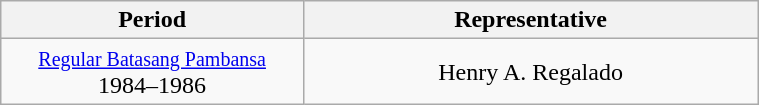<table class="wikitable" style="text-align:center; width:40%;">
<tr>
<th width="40%">Period</th>
<th>Representative</th>
</tr>
<tr>
<td><small><a href='#'>Regular Batasang Pambansa</a></small><br>1984–1986</td>
<td>Henry A. Regalado</td>
</tr>
</table>
